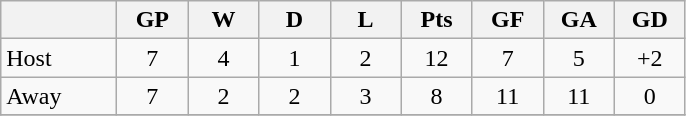<table class="wikitable" style="text-align: center;">
<tr>
<th width=70></th>
<th width=40>GP</th>
<th width=40>W</th>
<th width=40>D</th>
<th width=40>L</th>
<th width=40><strong>Pts</strong></th>
<th width=40>GF</th>
<th width=40>GA</th>
<th width=40>GD</th>
</tr>
<tr>
<td style="text-align:left">Host</td>
<td>7</td>
<td>4</td>
<td>1</td>
<td>2</td>
<td>12</td>
<td>7</td>
<td>5</td>
<td>+2</td>
</tr>
<tr>
<td style="text-align:left">Away</td>
<td>7</td>
<td>2</td>
<td>2</td>
<td>3</td>
<td>8</td>
<td>11</td>
<td>11</td>
<td>0</td>
</tr>
<tr>
</tr>
</table>
